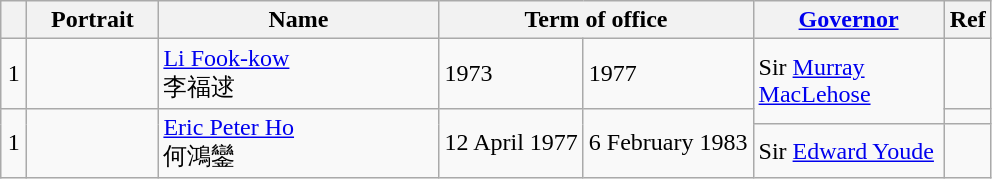<table class="wikitable"  style="text-align:left">
<tr>
<th width=10px></th>
<th width=80px>Portrait</th>
<th width=180px>Name</th>
<th width=180px colspan=2>Term of office</th>
<th width=120px><a href='#'>Governor</a></th>
<th>Ref</th>
</tr>
<tr>
<td align=center>1</td>
<td></td>
<td><a href='#'>Li Fook-kow</a><br>李福逑</td>
<td>1973</td>
<td>1977</td>
<td rowspan=2>Sir <a href='#'>Murray MacLehose</a><br></td>
<td></td>
</tr>
<tr>
<td align=center rowspan=2>1</td>
<td rowspan=2></td>
<td rowspan=2><a href='#'>Eric Peter Ho</a><br>何鴻鑾</td>
<td rowspan=2>12 April 1977</td>
<td rowspan=2>6 February 1983</td>
<td></td>
</tr>
<tr>
<td>Sir <a href='#'>Edward Youde</a><br></td>
<td></td>
</tr>
</table>
